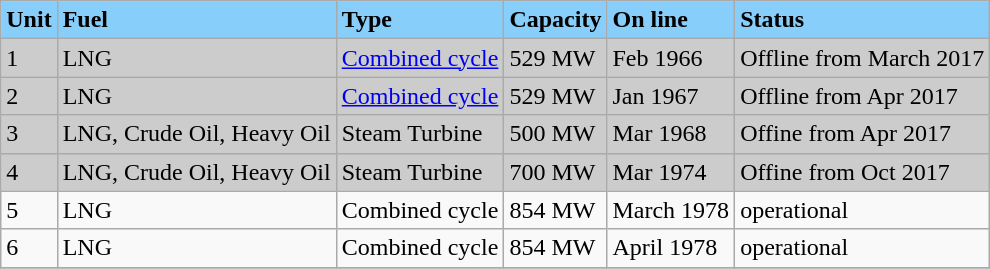<table class="wikitable">
<tr>
<td style="background-color:lightskyblue;"><strong>Unit</strong></td>
<td style="background-color:lightskyblue;"><strong>Fuel</strong></td>
<td style="background-color:lightskyblue;"><strong>Type</strong></td>
<td style="background-color:lightskyblue;"><strong>Capacity</strong></td>
<td style="background-color:lightskyblue;"><strong>On line</strong></td>
<td style="background-color:lightskyblue;"><strong>Status</strong></td>
</tr>
<tr>
<td style="background-color:#CCC;">1</td>
<td style="background-color:#CCC;">LNG</td>
<td style="background-color:#CCC;"><a href='#'>Combined cycle</a></td>
<td style="background-color:#CCC;">529 MW</td>
<td style="background-color:#CCC;">Feb 1966</td>
<td style="background-color:#CCC;">Offline from March 2017</td>
</tr>
<tr>
<td style="background-color:#CCC;">2</td>
<td style="background-color:#CCC;">LNG</td>
<td style="background-color:#CCC;"><a href='#'>Combined cycle</a></td>
<td style="background-color:#CCC;">529 MW</td>
<td style="background-color:#CCC;">Jan 1967</td>
<td style="background-color:#CCC;">Offline from Apr 2017</td>
</tr>
<tr>
<td style="background-color:#CCC;">3</td>
<td style="background-color:#CCC;">LNG, Crude Oil, Heavy Oil</td>
<td style="background-color:#CCC;">Steam Turbine</td>
<td style="background-color:#CCC;">500 MW</td>
<td style="background-color:#CCC;">Mar 1968</td>
<td style="background-color:#CCC;">Offine from Apr 2017</td>
</tr>
<tr>
<td style="background-color:#CCC;">4</td>
<td style="background-color:#CCC;">LNG, Crude Oil, Heavy Oil</td>
<td style="background-color:#CCC;">Steam Turbine</td>
<td style="background-color:#CCC;">700 MW</td>
<td style="background-color:#CCC;">Mar 1974</td>
<td style="background-color:#CCC;">Offine from Oct 2017</td>
</tr>
<tr>
<td>5</td>
<td>LNG</td>
<td>Combined cycle</td>
<td>854 MW</td>
<td>March 1978</td>
<td>operational</td>
</tr>
<tr>
<td>6</td>
<td>LNG</td>
<td>Combined cycle</td>
<td>854 MW</td>
<td>April 1978</td>
<td>operational</td>
</tr>
<tr>
</tr>
</table>
